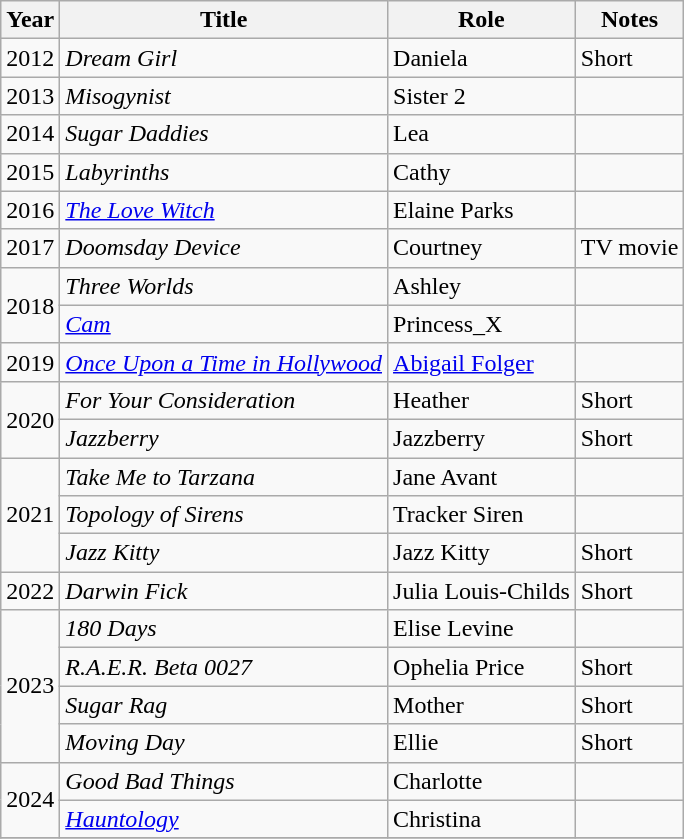<table class="wikitable">
<tr>
<th>Year</th>
<th>Title</th>
<th>Role</th>
<th>Notes</th>
</tr>
<tr>
<td>2012</td>
<td><em>Dream Girl</em></td>
<td>Daniela</td>
<td>Short</td>
</tr>
<tr>
<td>2013</td>
<td><em>Misogynist</em></td>
<td>Sister 2</td>
<td></td>
</tr>
<tr>
<td>2014</td>
<td><em>Sugar Daddies</em></td>
<td>Lea</td>
<td></td>
</tr>
<tr>
<td>2015</td>
<td><em>Labyrinths</em></td>
<td>Cathy</td>
<td></td>
</tr>
<tr>
<td>2016</td>
<td><em><a href='#'>The Love Witch</a></em></td>
<td>Elaine Parks</td>
<td></td>
</tr>
<tr>
<td>2017</td>
<td><em>Doomsday Device</em></td>
<td>Courtney</td>
<td>TV movie</td>
</tr>
<tr>
<td rowspan="2">2018</td>
<td><em>Three Worlds</em></td>
<td>Ashley</td>
<td></td>
</tr>
<tr>
<td><em><a href='#'>Cam</a></em></td>
<td>Princess_X</td>
<td></td>
</tr>
<tr>
<td>2019</td>
<td><em><a href='#'>Once Upon a Time in Hollywood</a></em></td>
<td><a href='#'>Abigail Folger</a></td>
<td></td>
</tr>
<tr>
<td rowspan="2">2020</td>
<td><em>For Your Consideration</em></td>
<td>Heather</td>
<td>Short</td>
</tr>
<tr>
<td><em>Jazzberry</em></td>
<td>Jazzberry</td>
<td>Short</td>
</tr>
<tr>
<td rowspan="3">2021</td>
<td><em>Take Me to Tarzana</em></td>
<td>Jane Avant</td>
<td></td>
</tr>
<tr>
<td><em>Topology of Sirens</em></td>
<td>Tracker Siren</td>
<td></td>
</tr>
<tr>
<td><em>Jazz Kitty</em></td>
<td>Jazz Kitty</td>
<td>Short</td>
</tr>
<tr>
<td>2022</td>
<td><em>Darwin Fick</em></td>
<td>Julia Louis-Childs</td>
<td>Short</td>
</tr>
<tr>
<td rowspan="4">2023</td>
<td><em>180 Days</em></td>
<td>Elise Levine</td>
<td></td>
</tr>
<tr>
<td><em>R.A.E.R. Beta 0027</em></td>
<td>Ophelia Price</td>
<td>Short</td>
</tr>
<tr>
<td><em>Sugar Rag</em></td>
<td>Mother</td>
<td>Short</td>
</tr>
<tr>
<td><em>Moving Day</em></td>
<td>Ellie</td>
<td>Short</td>
</tr>
<tr>
<td rowspan="2">2024</td>
<td><em>Good Bad Things</em></td>
<td>Charlotte</td>
<td></td>
</tr>
<tr>
<td><em><a href='#'>Hauntology</a></em></td>
<td>Christina</td>
<td></td>
</tr>
<tr>
</tr>
</table>
